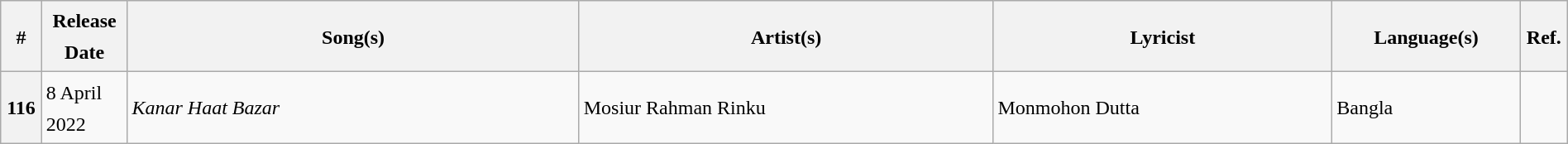<table class="wikitable" style="text-align:left; font-size:100%; line-height:25px; width:100%;">
<tr>
<th style="width:1%;">#</th>
<th style="width:04%;">Release Date </th>
<th style="width:24%;">Song(s)</th>
<th style="width:22%;">Artist(s)</th>
<th style="width:18%;">Lyricist</th>
<th style="width:10%;">Language(s)</th>
<th style="width:1%;">Ref.</th>
</tr>
<tr>
<th>116</th>
<td>8 April 2022</td>
<td><em>Kanar Haat Bazar</em></td>
<td>Mosiur Rahman Rinku</td>
<td>Monmohon Dutta</td>
<td>Bangla</td>
<td></td>
</tr>
</table>
